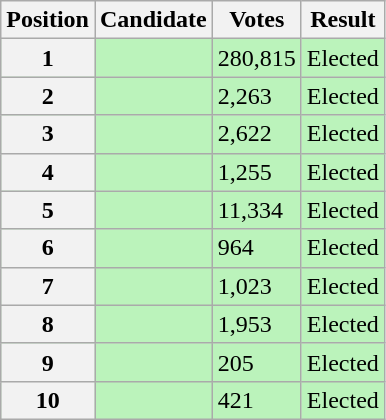<table class="wikitable sortable col3right">
<tr>
<th scope="col">Position</th>
<th scope="col">Candidate</th>
<th scope="col">Votes</th>
<th scope="col">Result</th>
</tr>
<tr bgcolor=bbf3bb>
<th scope="row">1</th>
<td></td>
<td>280,815</td>
<td>Elected</td>
</tr>
<tr bgcolor=bbf3bb>
<th scope="row">2</th>
<td></td>
<td>2,263</td>
<td>Elected</td>
</tr>
<tr bgcolor=bbf3bb>
<th scope="row">3</th>
<td></td>
<td>2,622</td>
<td>Elected</td>
</tr>
<tr bgcolor=bbf3bb>
<th scope="row">4</th>
<td></td>
<td>1,255</td>
<td>Elected</td>
</tr>
<tr bgcolor=bbf3bb>
<th scope="row">5</th>
<td></td>
<td>11,334</td>
<td>Elected</td>
</tr>
<tr bgcolor=bbf3bb>
<th scope="row">6</th>
<td></td>
<td>964</td>
<td>Elected</td>
</tr>
<tr bgcolor=bbf3bb>
<th scope="row">7</th>
<td></td>
<td>1,023</td>
<td>Elected</td>
</tr>
<tr bgcolor=bbf3bb>
<th scope="row">8</th>
<td></td>
<td>1,953</td>
<td>Elected</td>
</tr>
<tr bgcolor=bbf3bb>
<th scope="row">9</th>
<td></td>
<td>205</td>
<td>Elected</td>
</tr>
<tr bgcolor=bbf3bb>
<th scope="row">10</th>
<td></td>
<td>421</td>
<td>Elected</td>
</tr>
</table>
